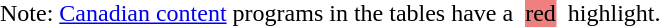<table cellspacing="0" cellpadding="0">
<tr>
<td>Note: <a href='#'>Canadian content</a> programs in the tables have a  </td>
<td bgcolor="#F08080">red</td>
<td>  highlight.</td>
</tr>
</table>
